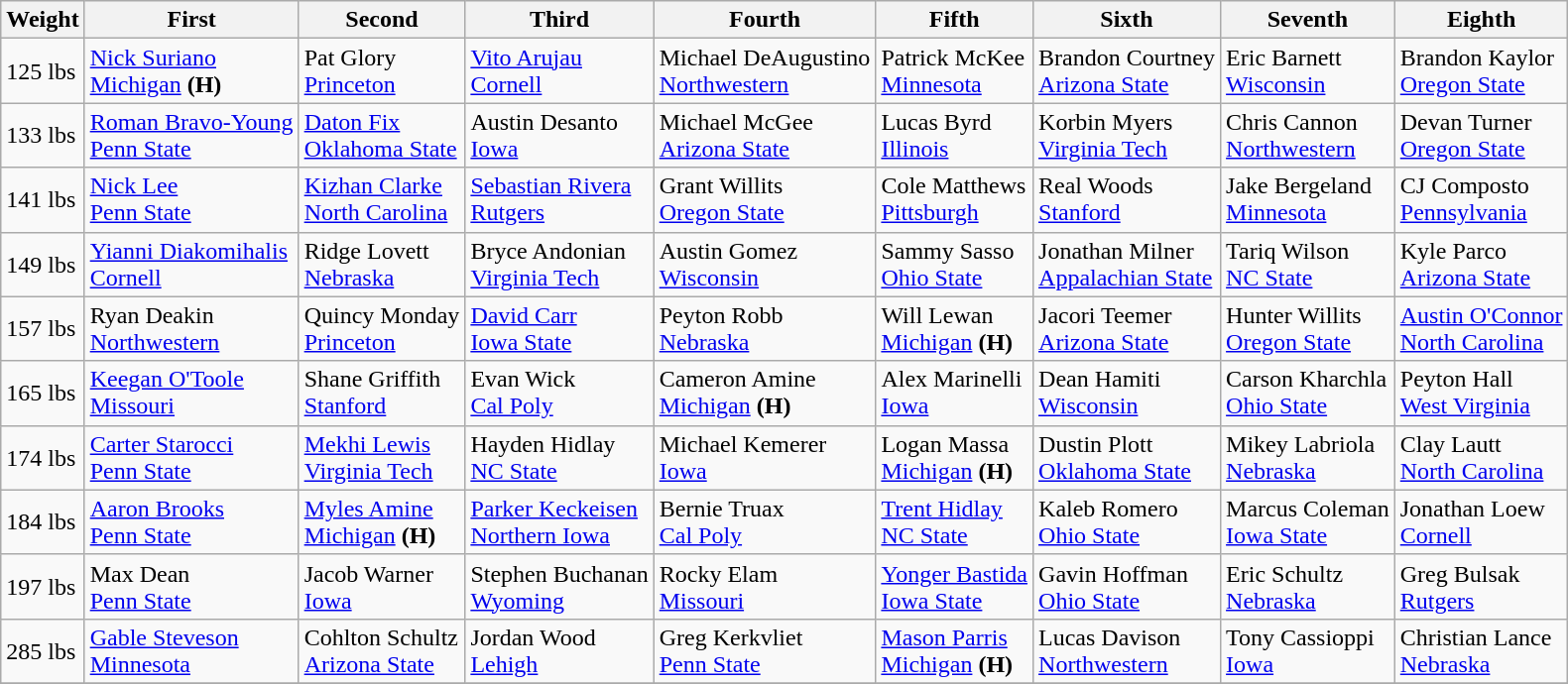<table class=wikitable>
<tr>
<th>Weight</th>
<th>First</th>
<th>Second</th>
<th>Third</th>
<th>Fourth</th>
<th>Fifth</th>
<th>Sixth</th>
<th>Seventh</th>
<th>Eighth</th>
</tr>
<tr>
<td rowspan=1>125 lbs</td>
<td rowspan=1><small></small> <a href='#'>Nick Suriano</a><br><a href='#'>Michigan</a> <strong>(H)</strong></td>
<td rowspan=1><small></small> Pat Glory<br><a href='#'>Princeton</a></td>
<td rowspan=1><small></small> <a href='#'>Vito Arujau</a><br><a href='#'>Cornell</a></td>
<td rowspan=1><small></small> Michael DeAugustino<br><a href='#'>Northwestern</a></td>
<td rowspan=1><small></small> Patrick McKee<br><a href='#'>Minnesota</a></td>
<td rowspan=1><small></small> Brandon Courtney<br><a href='#'>Arizona State</a></td>
<td rowspan=1><small></small> Eric Barnett<br><a href='#'>Wisconsin</a></td>
<td rowspan=1><small></small> Brandon Kaylor<br><a href='#'>Oregon State</a></td>
</tr>
<tr>
<td rowspan=1>133 lbs</td>
<td rowspan=1><small></small> <a href='#'>Roman Bravo-Young</a><br><a href='#'>Penn State</a></td>
<td rowspan=1><small></small> <a href='#'>Daton Fix</a><br><a href='#'>Oklahoma State</a></td>
<td rowspan=1><small></small> Austin Desanto<br><a href='#'>Iowa</a></td>
<td rowspan=1><small></small> Michael McGee<br><a href='#'>Arizona State</a></td>
<td rowspan=1><small></small> Lucas Byrd<br><a href='#'>Illinois</a></td>
<td rowspan=1><small></small> Korbin Myers<br><a href='#'>Virginia Tech</a></td>
<td rowspan=1><small></small> Chris Cannon<br><a href='#'>Northwestern</a></td>
<td rowspan=1><small></small> Devan Turner<br><a href='#'>Oregon State</a></td>
</tr>
<tr>
<td rowspan=1>141 lbs</td>
<td rowspan=1><small></small> <a href='#'>Nick Lee</a><br><a href='#'>Penn State</a></td>
<td rowspan=1><small></small> <a href='#'>Kizhan Clarke</a><br><a href='#'>North Carolina</a></td>
<td rowspan=1><small></small> <a href='#'>Sebastian Rivera</a><br><a href='#'>Rutgers</a></td>
<td rowspan=1><small></small> Grant Willits<br><a href='#'>Oregon State</a></td>
<td rowspan=1><small></small> Cole Matthews<br><a href='#'>Pittsburgh</a></td>
<td rowspan=1><small></small> Real Woods<br><a href='#'>Stanford</a></td>
<td rowspan=1><small></small> Jake Bergeland<br><a href='#'>Minnesota</a></td>
<td rowspan=1><small></small> CJ Composto<br><a href='#'>Pennsylvania</a></td>
</tr>
<tr>
<td rowspan=1>149 lbs</td>
<td rowspan=1><small></small> <a href='#'>Yianni Diakomihalis</a><br><a href='#'>Cornell</a></td>
<td rowspan=1><small></small> Ridge Lovett<br><a href='#'>Nebraska</a></td>
<td rowspan=1><small></small> Bryce Andonian<br><a href='#'>Virginia Tech</a></td>
<td rowspan=1><small></small> Austin Gomez<br><a href='#'>Wisconsin</a></td>
<td rowspan=1><small></small> Sammy Sasso<br><a href='#'>Ohio State</a></td>
<td rowspan=1><small></small> Jonathan Milner<br><a href='#'>Appalachian State</a></td>
<td rowspan=1><small></small> Tariq Wilson<br><a href='#'>NC State</a></td>
<td rowspan=1><small></small> Kyle Parco<br><a href='#'>Arizona State</a></td>
</tr>
<tr>
<td rowspan=1>157 lbs</td>
<td rowspan=1><small></small> Ryan Deakin<br><a href='#'>Northwestern</a></td>
<td rowspan=1><small></small> Quincy Monday <br><a href='#'>Princeton</a></td>
<td rowspan=1><small></small> <a href='#'>David Carr</a><br><a href='#'>Iowa State</a></td>
<td rowspan=1><small></small> Peyton Robb<br><a href='#'>Nebraska</a></td>
<td rowspan=1><small></small> Will Lewan<br><a href='#'>Michigan</a> <strong>(H)</strong></td>
<td rowspan=1><small></small> Jacori Teemer<br><a href='#'>Arizona State</a></td>
<td rowspan=1><small></small> Hunter Willits<br><a href='#'>Oregon State</a></td>
<td rowspan=1><small></small> <a href='#'>Austin O'Connor</a><br><a href='#'>North Carolina</a></td>
</tr>
<tr>
<td rowspan=1>165 lbs</td>
<td rowspan=1><small></small> <a href='#'>Keegan O'Toole</a><br><a href='#'>Missouri</a></td>
<td rowspan=1><small></small> Shane Griffith<br><a href='#'>Stanford</a></td>
<td rowspan=1><small></small> Evan Wick<br><a href='#'>Cal Poly</a></td>
<td rowspan=1><small></small> Cameron Amine<br><a href='#'>Michigan</a> <strong>(H)</strong></td>
<td rowspan=1><small></small> Alex Marinelli<br><a href='#'>Iowa</a></td>
<td rowspan=1><small></small> Dean Hamiti<br><a href='#'>Wisconsin</a></td>
<td rowspan=1><small></small> Carson Kharchla<br><a href='#'>Ohio State</a></td>
<td rowspan=1><small></small> Peyton Hall<br><a href='#'>West Virginia</a></td>
</tr>
<tr>
<td rowspan=1>174 lbs</td>
<td rowspan=1><small></small> <a href='#'>Carter Starocci</a><br><a href='#'>Penn State</a></td>
<td rowspan=1><small></small> <a href='#'>Mekhi Lewis</a><br><a href='#'>Virginia Tech</a></td>
<td rowspan=1><small></small> Hayden Hidlay<br><a href='#'>NC State</a></td>
<td rowspan=1><small></small> Michael Kemerer<br><a href='#'>Iowa</a></td>
<td rowspan=1><small></small> Logan Massa<br><a href='#'>Michigan</a> <strong>(H)</strong></td>
<td rowspan=1><small></small> Dustin Plott<br><a href='#'>Oklahoma State</a></td>
<td rowspan=1><small></small> Mikey Labriola<br><a href='#'>Nebraska</a></td>
<td rowspan=1><small></small> Clay Lautt<br><a href='#'>North Carolina</a></td>
</tr>
<tr>
<td rowspan=1>184 lbs</td>
<td rowspan=1><small></small> <a href='#'>Aaron Brooks</a><br><a href='#'>Penn State</a></td>
<td rowspan=1><small></small> <a href='#'>Myles Amine</a><br><a href='#'>Michigan</a> <strong>(H)</strong></td>
<td rowspan=1><small></small> <a href='#'>Parker Keckeisen</a><br><a href='#'>Northern Iowa</a></td>
<td rowspan=1><small></small> Bernie Truax<br><a href='#'>Cal Poly</a></td>
<td rowspan=1><small></small> <a href='#'>Trent Hidlay</a><br><a href='#'>NC State</a></td>
<td rowspan=1><small></small> Kaleb Romero<br><a href='#'>Ohio State</a></td>
<td rowspan=1><small></small> Marcus Coleman<br><a href='#'>Iowa State</a></td>
<td rowspan=1><small></small> Jonathan Loew<br><a href='#'>Cornell</a></td>
</tr>
<tr>
<td rowspan=1>197 lbs</td>
<td rowspan=1><small></small> Max Dean<br><a href='#'>Penn State</a></td>
<td rowspan=1><small></small> Jacob Warner<br><a href='#'>Iowa</a></td>
<td rowspan=1><small></small> Stephen Buchanan<br><a href='#'>Wyoming</a></td>
<td rowspan=1><small></small> Rocky Elam<br><a href='#'>Missouri</a></td>
<td rowspan=1><small></small> <a href='#'>Yonger Bastida</a><br><a href='#'>Iowa State</a></td>
<td rowspan=1><small></small> Gavin Hoffman<br><a href='#'>Ohio State</a></td>
<td rowspan=1><small></small> Eric Schultz<br><a href='#'>Nebraska</a></td>
<td rowspan=1><small></small> Greg Bulsak<br><a href='#'>Rutgers</a></td>
</tr>
<tr>
<td rowspan=1>285 lbs</td>
<td rowspan=1><small></small> <a href='#'>Gable Steveson</a><br><a href='#'>Minnesota</a></td>
<td rowspan=1><small></small> Cohlton Schultz<br><a href='#'>Arizona State</a></td>
<td rowspan=1><small></small> Jordan Wood<br><a href='#'>Lehigh</a></td>
<td rowspan=1><small></small> Greg Kerkvliet<br><a href='#'>Penn State</a></td>
<td rowspan=1><small></small> <a href='#'>Mason Parris</a><br><a href='#'>Michigan</a> <strong>(H)</strong></td>
<td rowspan=1><small></small> Lucas Davison<br><a href='#'>Northwestern</a></td>
<td rowspan=1><small></small> Tony Cassioppi<br><a href='#'>Iowa</a></td>
<td rowspan=1><small></small> Christian Lance<br><a href='#'>Nebraska</a></td>
</tr>
<tr>
</tr>
</table>
